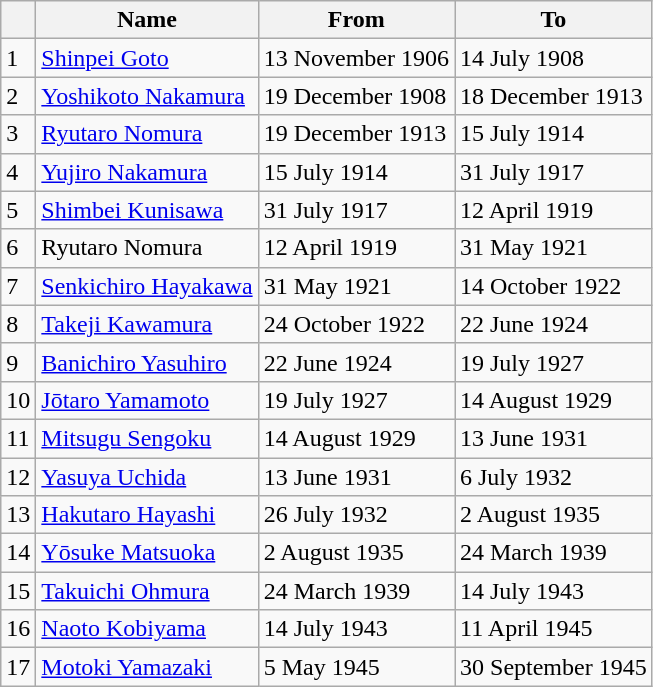<table class=wikitable>
<tr>
<th></th>
<th>Name</th>
<th>From</th>
<th>To</th>
</tr>
<tr>
<td>1</td>
<td><a href='#'>Shinpei Goto</a></td>
<td>13 November 1906</td>
<td>14 July 1908</td>
</tr>
<tr>
<td>2</td>
<td><a href='#'>Yoshikoto Nakamura</a></td>
<td>19 December 1908</td>
<td>18 December 1913</td>
</tr>
<tr>
<td>3</td>
<td><a href='#'>Ryutaro Nomura</a></td>
<td>19 December 1913</td>
<td>15 July 1914</td>
</tr>
<tr>
<td>4</td>
<td><a href='#'>Yujiro Nakamura</a></td>
<td>15 July 1914</td>
<td>31 July 1917</td>
</tr>
<tr>
<td>5</td>
<td><a href='#'>Shimbei Kunisawa</a></td>
<td>31 July 1917</td>
<td>12 April 1919</td>
</tr>
<tr>
<td>6</td>
<td>Ryutaro Nomura</td>
<td>12 April 1919</td>
<td>31 May 1921</td>
</tr>
<tr>
<td>7</td>
<td><a href='#'>Senkichiro Hayakawa</a></td>
<td>31 May 1921</td>
<td>14 October 1922</td>
</tr>
<tr>
<td>8</td>
<td><a href='#'>Takeji Kawamura</a></td>
<td>24 October 1922</td>
<td>22 June 1924</td>
</tr>
<tr>
<td>9</td>
<td><a href='#'>Banichiro Yasuhiro</a></td>
<td>22 June 1924</td>
<td>19 July 1927</td>
</tr>
<tr>
<td>10</td>
<td><a href='#'>Jōtaro Yamamoto</a></td>
<td>19 July 1927</td>
<td>14 August 1929</td>
</tr>
<tr>
<td>11</td>
<td><a href='#'>Mitsugu Sengoku</a></td>
<td>14 August 1929</td>
<td>13 June 1931</td>
</tr>
<tr>
<td>12</td>
<td><a href='#'>Yasuya Uchida</a></td>
<td>13 June 1931</td>
<td>6 July 1932</td>
</tr>
<tr>
<td>13</td>
<td><a href='#'>Hakutaro Hayashi</a></td>
<td>26 July 1932</td>
<td>2 August 1935</td>
</tr>
<tr>
<td>14</td>
<td><a href='#'>Yōsuke Matsuoka</a></td>
<td>2 August 1935</td>
<td>24 March 1939</td>
</tr>
<tr>
<td>15</td>
<td><a href='#'>Takuichi Ohmura</a></td>
<td>24 March 1939</td>
<td>14 July 1943</td>
</tr>
<tr>
<td>16</td>
<td><a href='#'>Naoto Kobiyama</a></td>
<td>14 July 1943</td>
<td>11 April 1945</td>
</tr>
<tr>
<td>17</td>
<td><a href='#'>Motoki Yamazaki</a></td>
<td>5 May 1945</td>
<td>30 September 1945</td>
</tr>
</table>
